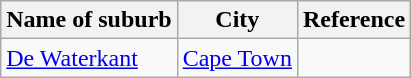<table class="wikitable">
<tr>
<th>Name of suburb</th>
<th>City</th>
<th>Reference</th>
</tr>
<tr>
<td><a href='#'>De Waterkant</a></td>
<td><a href='#'>Cape Town</a></td>
<td></td>
</tr>
</table>
